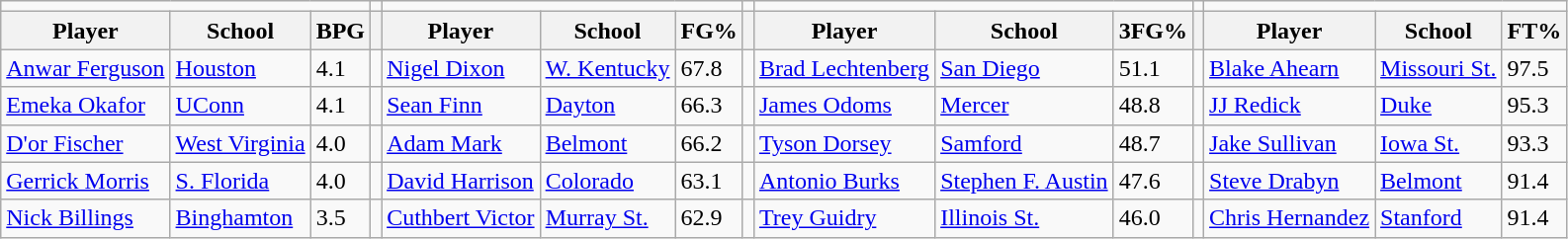<table class="wikitable" style="text-align: left;">
<tr>
<td colspan=3></td>
<td></td>
<td colspan=3></td>
<td></td>
<td colspan=3></td>
<td></td>
<td colspan=3></td>
</tr>
<tr>
<th>Player</th>
<th>School</th>
<th>BPG</th>
<th></th>
<th>Player</th>
<th>School</th>
<th>FG%</th>
<th></th>
<th>Player</th>
<th>School</th>
<th>3FG%</th>
<th></th>
<th>Player</th>
<th>School</th>
<th>FT%</th>
</tr>
<tr>
<td style="text-align:left;"><a href='#'>Anwar Ferguson</a></td>
<td><a href='#'>Houston</a></td>
<td>4.1</td>
<td></td>
<td><a href='#'>Nigel Dixon</a></td>
<td><a href='#'>W. Kentucky</a></td>
<td>67.8</td>
<td></td>
<td><a href='#'>Brad Lechtenberg</a></td>
<td><a href='#'>San Diego</a></td>
<td>51.1</td>
<td></td>
<td><a href='#'>Blake Ahearn</a></td>
<td><a href='#'>Missouri St.</a></td>
<td>97.5</td>
</tr>
<tr>
<td style="text-align:left;"><a href='#'>Emeka Okafor</a></td>
<td><a href='#'>UConn</a></td>
<td>4.1</td>
<td></td>
<td><a href='#'>Sean Finn</a></td>
<td><a href='#'>Dayton</a></td>
<td>66.3</td>
<td></td>
<td><a href='#'>James Odoms</a></td>
<td><a href='#'>Mercer</a></td>
<td>48.8</td>
<td></td>
<td><a href='#'>JJ Redick</a></td>
<td><a href='#'>Duke</a></td>
<td>95.3</td>
</tr>
<tr>
<td style="text-align:left;"><a href='#'>D'or Fischer</a></td>
<td><a href='#'>West Virginia</a></td>
<td>4.0</td>
<td></td>
<td><a href='#'>Adam Mark</a></td>
<td><a href='#'>Belmont</a></td>
<td>66.2</td>
<td></td>
<td><a href='#'>Tyson Dorsey</a></td>
<td><a href='#'>Samford</a></td>
<td>48.7</td>
<td></td>
<td><a href='#'>Jake Sullivan</a></td>
<td><a href='#'>Iowa St.</a></td>
<td>93.3</td>
</tr>
<tr>
<td style="text-align:left;"><a href='#'>Gerrick Morris</a></td>
<td><a href='#'>S. Florida</a></td>
<td>4.0</td>
<td></td>
<td><a href='#'>David Harrison</a></td>
<td><a href='#'>Colorado</a></td>
<td>63.1</td>
<td></td>
<td><a href='#'>Antonio Burks</a></td>
<td><a href='#'>Stephen F. Austin</a></td>
<td>47.6</td>
<td></td>
<td><a href='#'>Steve Drabyn</a></td>
<td><a href='#'>Belmont</a></td>
<td>91.4</td>
</tr>
<tr>
<td style="text-align:left;"><a href='#'>Nick Billings</a></td>
<td><a href='#'>Binghamton</a></td>
<td>3.5</td>
<td></td>
<td><a href='#'>Cuthbert Victor</a></td>
<td><a href='#'>Murray St.</a></td>
<td>62.9</td>
<td></td>
<td><a href='#'>Trey Guidry</a></td>
<td><a href='#'>Illinois St.</a></td>
<td>46.0</td>
<td></td>
<td><a href='#'>Chris Hernandez</a></td>
<td><a href='#'>Stanford</a></td>
<td>91.4</td>
</tr>
</table>
